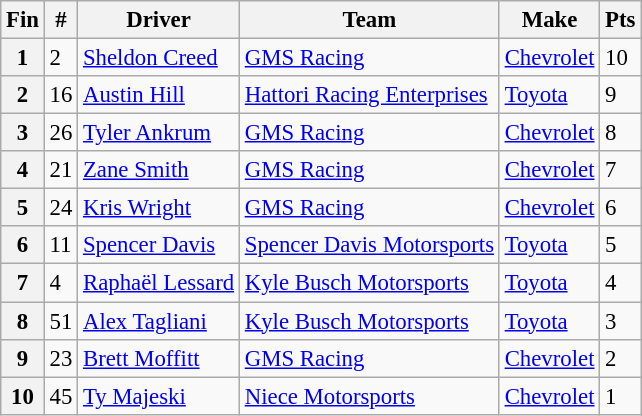<table class="wikitable" style="font-size:95%">
<tr>
<th>Fin</th>
<th>#</th>
<th>Driver</th>
<th>Team</th>
<th>Make</th>
<th>Pts</th>
</tr>
<tr>
<th>1</th>
<td>2</td>
<td><a href='#'>Sheldon Creed</a></td>
<td><a href='#'>GMS Racing</a></td>
<td><a href='#'>Chevrolet</a></td>
<td>10</td>
</tr>
<tr>
<th>2</th>
<td>16</td>
<td><a href='#'>Austin Hill</a></td>
<td><a href='#'>Hattori Racing Enterprises</a></td>
<td><a href='#'>Toyota</a></td>
<td>9</td>
</tr>
<tr>
<th>3</th>
<td>26</td>
<td><a href='#'>Tyler Ankrum</a></td>
<td><a href='#'>GMS Racing</a></td>
<td><a href='#'>Chevrolet</a></td>
<td>8</td>
</tr>
<tr>
<th>4</th>
<td>21</td>
<td><a href='#'>Zane Smith</a></td>
<td><a href='#'>GMS Racing</a></td>
<td><a href='#'>Chevrolet</a></td>
<td>7</td>
</tr>
<tr>
<th>5</th>
<td>24</td>
<td><a href='#'>Kris Wright</a></td>
<td><a href='#'>GMS Racing</a></td>
<td><a href='#'>Chevrolet</a></td>
<td>6</td>
</tr>
<tr>
<th>6</th>
<td>11</td>
<td><a href='#'>Spencer Davis</a></td>
<td><a href='#'>Spencer Davis Motorsports</a></td>
<td><a href='#'>Toyota</a></td>
<td>5</td>
</tr>
<tr>
<th>7</th>
<td>4</td>
<td><a href='#'>Raphaël Lessard</a></td>
<td><a href='#'>Kyle Busch Motorsports</a></td>
<td><a href='#'>Toyota</a></td>
<td>4</td>
</tr>
<tr>
<th>8</th>
<td>51</td>
<td><a href='#'>Alex Tagliani</a></td>
<td><a href='#'>Kyle Busch Motorsports</a></td>
<td><a href='#'>Toyota</a></td>
<td>3</td>
</tr>
<tr>
<th>9</th>
<td>23</td>
<td><a href='#'>Brett Moffitt</a></td>
<td><a href='#'>GMS Racing</a></td>
<td><a href='#'>Chevrolet</a></td>
<td>2</td>
</tr>
<tr>
<th>10</th>
<td>45</td>
<td><a href='#'>Ty Majeski</a></td>
<td><a href='#'>Niece Motorsports</a></td>
<td><a href='#'>Chevrolet</a></td>
<td>1</td>
</tr>
</table>
